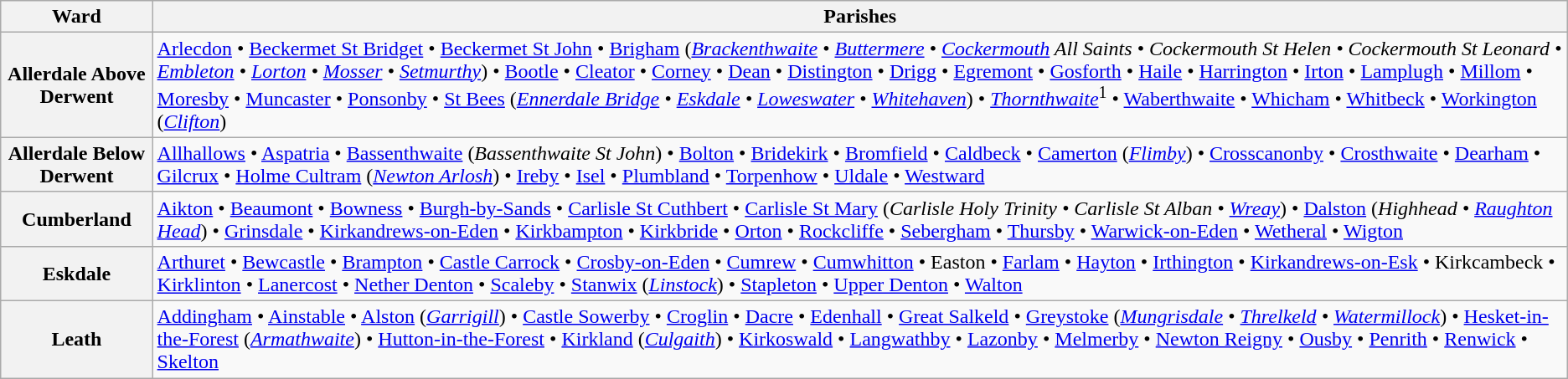<table class="wikitable">
<tr>
<th>Ward</th>
<th>Parishes</th>
</tr>
<tr>
<th><strong>Allerdale Above Derwent</strong></th>
<td><a href='#'>Arlecdon</a> • <a href='#'>Beckermet St Bridget</a> • <a href='#'>Beckermet St John</a> • <a href='#'>Brigham</a> (<em><a href='#'>Brackenthwaite</a> • <a href='#'>Buttermere</a> • <a href='#'>Cockermouth</a> All Saints • Cockermouth St Helen • Cockermouth St Leonard • <a href='#'>Embleton</a> • <a href='#'>Lorton</a> • <a href='#'>Mosser</a> • <a href='#'>Setmurthy</a></em>) • <a href='#'>Bootle</a> • <a href='#'>Cleator</a> • <a href='#'>Corney</a> • <a href='#'>Dean</a> • <a href='#'>Distington</a> • <a href='#'>Drigg</a> • <a href='#'>Egremont</a> • <a href='#'>Gosforth</a> • <a href='#'>Haile</a> • <a href='#'>Harrington</a> • <a href='#'>Irton</a> • <a href='#'>Lamplugh</a> • <a href='#'>Millom</a> • <a href='#'>Moresby</a> • <a href='#'>Muncaster</a> • <a href='#'>Ponsonby</a> • <a href='#'>St Bees</a> (<em><a href='#'>Ennerdale Bridge</a> • <a href='#'>Eskdale</a> • <a href='#'>Loweswater</a> • <a href='#'>Whitehaven</a></em>) • <em><a href='#'>Thornthwaite</a></em><sup>1</sup> • <a href='#'>Waberthwaite</a> • <a href='#'>Whicham</a> • <a href='#'>Whitbeck</a> • <a href='#'>Workington</a> (<em><a href='#'>Clifton</a></em>)</td>
</tr>
<tr>
<th><strong>Allerdale Below Derwent</strong></th>
<td><a href='#'>Allhallows</a> • <a href='#'>Aspatria</a> • <a href='#'>Bassenthwaite</a> (<em>Bassenthwaite St John</em>) • <a href='#'>Bolton</a> • <a href='#'>Bridekirk</a> • <a href='#'>Bromfield</a> • <a href='#'>Caldbeck</a> • <a href='#'>Camerton</a> (<em><a href='#'>Flimby</a></em>) • <a href='#'>Crosscanonby</a> • <a href='#'>Crosthwaite</a> • <a href='#'>Dearham</a> • <a href='#'>Gilcrux</a> • <a href='#'>Holme Cultram</a> (<em><a href='#'>Newton Arlosh</a></em>) • <a href='#'>Ireby</a> • <a href='#'>Isel</a> • <a href='#'>Plumbland</a> • <a href='#'>Torpenhow</a> • <a href='#'>Uldale</a> • <a href='#'>Westward</a></td>
</tr>
<tr>
<th>Cumberland</th>
<td><a href='#'>Aikton</a> • <a href='#'>Beaumont</a> • <a href='#'>Bowness</a> • <a href='#'>Burgh-by-Sands</a> • <a href='#'>Carlisle St Cuthbert</a> • <a href='#'>Carlisle St Mary</a> (<em>Carlisle Holy Trinity • Carlisle St Alban • <a href='#'>Wreay</a></em>) • <a href='#'>Dalston</a> (<em>Highhead • <a href='#'>Raughton Head</a></em>) • <a href='#'>Grinsdale</a> • <a href='#'>Kirkandrews-on-Eden</a> • <a href='#'>Kirkbampton</a> • <a href='#'>Kirkbride</a> • <a href='#'>Orton</a> • <a href='#'>Rockcliffe</a> • <a href='#'>Sebergham</a> • <a href='#'>Thursby</a> • <a href='#'>Warwick-on-Eden</a> • <a href='#'>Wetheral</a> • <a href='#'>Wigton</a></td>
</tr>
<tr>
<th>Eskdale</th>
<td><a href='#'>Arthuret</a> • <a href='#'>Bewcastle</a> • <a href='#'>Brampton</a> • <a href='#'>Castle Carrock</a> • <a href='#'>Crosby-on-Eden</a> • <a href='#'>Cumrew</a> • <a href='#'>Cumwhitton</a> • Easton • <a href='#'>Farlam</a> • <a href='#'>Hayton</a> • <a href='#'>Irthington</a> • <a href='#'>Kirkandrews-on-Esk</a> • Kirkcambeck • <a href='#'>Kirklinton</a> • <a href='#'>Lanercost</a> • <a href='#'>Nether Denton</a> • <a href='#'>Scaleby</a> • <a href='#'>Stanwix</a> (<em><a href='#'>Linstock</a></em>) • <a href='#'>Stapleton</a> • <a href='#'>Upper Denton</a> • <a href='#'>Walton</a></td>
</tr>
<tr>
<th>Leath</th>
<td><a href='#'>Addingham</a> • <a href='#'>Ainstable</a> • <a href='#'>Alston</a> (<em><a href='#'>Garrigill</a></em>) • <a href='#'>Castle Sowerby</a> • <a href='#'>Croglin</a> • <a href='#'>Dacre</a> • <a href='#'>Edenhall</a> • <a href='#'>Great Salkeld</a> • <a href='#'>Greystoke</a> (<em><a href='#'>Mungrisdale</a> • <a href='#'>Threlkeld</a> • <a href='#'>Watermillock</a></em>) • <a href='#'>Hesket-in-the-Forest</a> (<em><a href='#'>Armathwaite</a></em>) • <a href='#'>Hutton-in-the-Forest</a> • <a href='#'>Kirkland</a> (<em><a href='#'>Culgaith</a></em>) • <a href='#'>Kirkoswald</a> • <a href='#'>Langwathby</a> • <a href='#'>Lazonby</a> • <a href='#'>Melmerby</a> • <a href='#'>Newton Reigny</a> • <a href='#'>Ousby</a> • <a href='#'>Penrith</a> • <a href='#'>Renwick</a> • <a href='#'>Skelton</a></td>
</tr>
</table>
